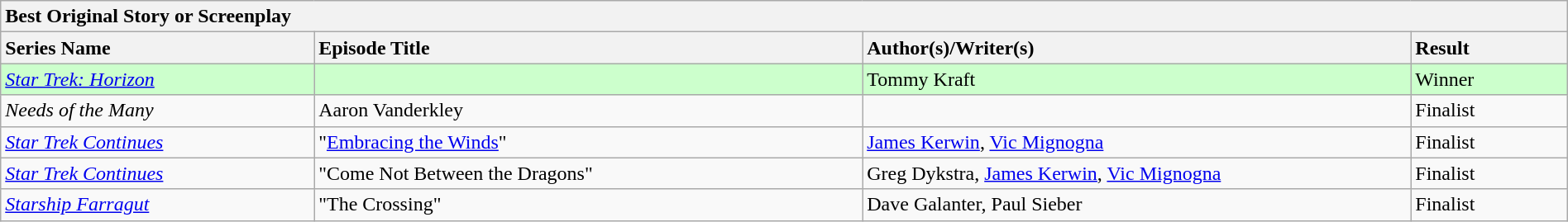<table class="wikitable" width=100%>
<tr>
<th colspan="4" ! style="text-align:left;">Best Original Story or Screenplay</th>
</tr>
<tr>
<th style="text-align:left; width: 20%;"><strong>Series Name</strong></th>
<th style="text-align:left; width: 35%;"><strong>Episode Title</strong></th>
<th style="text-align:left; width: 35%;"><strong>Author(s)/Writer(s)</strong></th>
<th style="text-align:left; width: 10%;"><strong>Result</strong></th>
</tr>
<tr style="background-color:#ccffcc;">
<td><em><a href='#'>Star Trek: Horizon</a></em></td>
<td></td>
<td>Tommy Kraft</td>
<td>Winner</td>
</tr>
<tr>
<td><em>Needs of the Many</em></td>
<td>Aaron Vanderkley</td>
<td></td>
<td>Finalist</td>
</tr>
<tr>
<td><em><a href='#'>Star Trek Continues</a></em></td>
<td>"<a href='#'>Embracing the Winds</a>"</td>
<td><a href='#'>James Kerwin</a>, <a href='#'>Vic Mignogna</a></td>
<td>Finalist</td>
</tr>
<tr>
<td><em><a href='#'>Star Trek Continues</a></em></td>
<td>"Come Not Between the Dragons"</td>
<td>Greg Dykstra, <a href='#'>James Kerwin</a>, <a href='#'>Vic Mignogna</a></td>
<td>Finalist</td>
</tr>
<tr>
<td><em><a href='#'>Starship Farragut</a></em></td>
<td>"The Crossing"</td>
<td>Dave Galanter, Paul Sieber</td>
<td>Finalist</td>
</tr>
</table>
